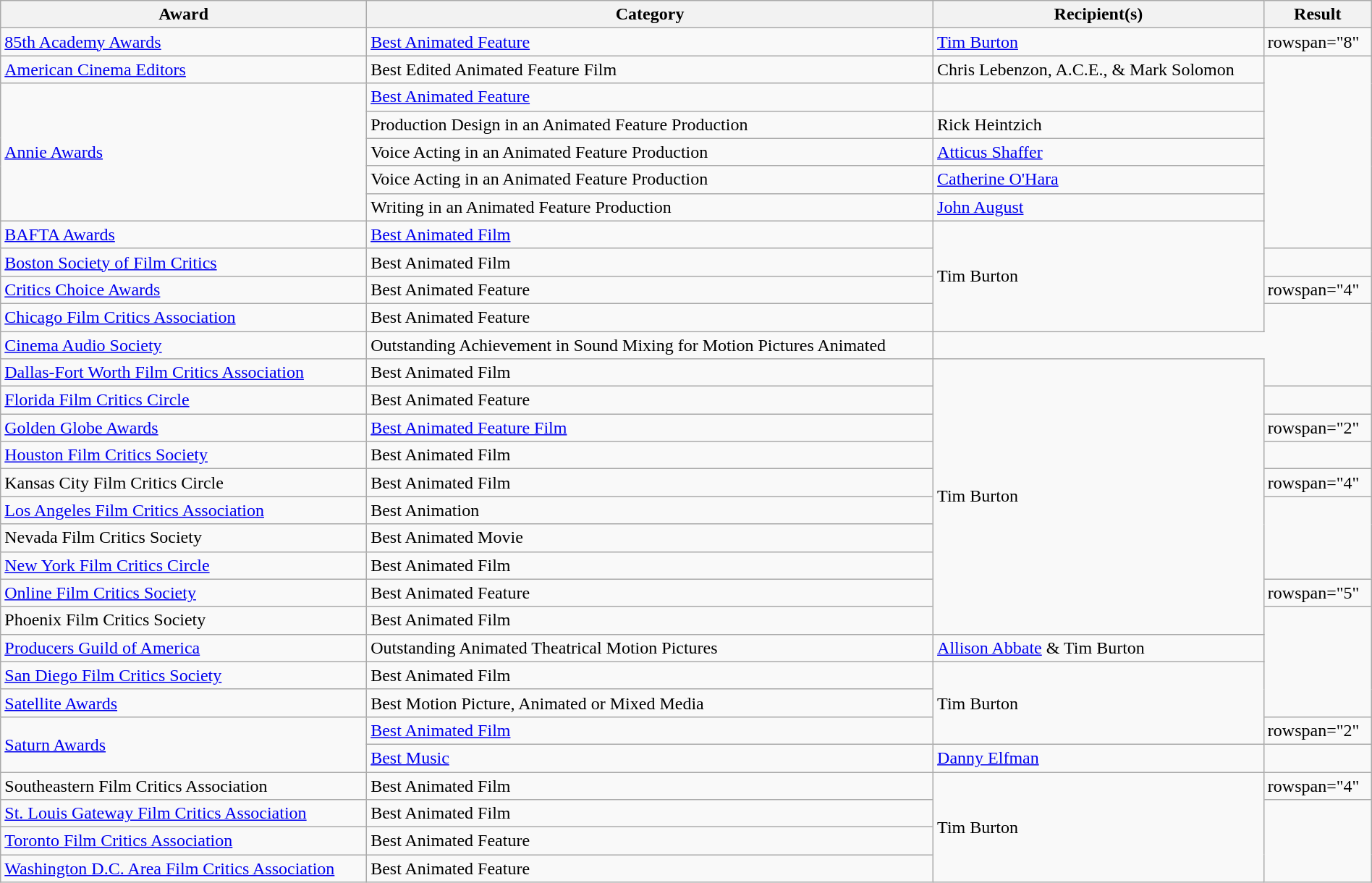<table class="wikitable" style="width:100%;">
<tr>
<th>Award</th>
<th>Category</th>
<th>Recipient(s)</th>
<th>Result</th>
</tr>
<tr>
<td><a href='#'>85th Academy Awards</a></td>
<td><a href='#'>Best Animated Feature</a></td>
<td><a href='#'>Tim Burton</a></td>
<td>rowspan="8" </td>
</tr>
<tr>
<td><a href='#'>American Cinema Editors</a></td>
<td>Best Edited Animated Feature Film</td>
<td>Chris Lebenzon, A.C.E., & Mark Solomon</td>
</tr>
<tr>
<td rowspan="5"><a href='#'>Annie Awards</a></td>
<td><a href='#'>Best Animated Feature</a></td>
<td></td>
</tr>
<tr>
<td>Production Design in an Animated Feature Production</td>
<td>Rick Heintzich</td>
</tr>
<tr>
<td>Voice Acting in an Animated Feature Production</td>
<td><a href='#'>Atticus Shaffer</a></td>
</tr>
<tr>
<td>Voice Acting in an Animated Feature Production</td>
<td><a href='#'>Catherine O'Hara</a></td>
</tr>
<tr>
<td>Writing in an Animated Feature Production</td>
<td><a href='#'>John August</a></td>
</tr>
<tr>
<td><a href='#'>BAFTA Awards</a></td>
<td><a href='#'>Best Animated Film</a></td>
<td rowspan="4">Tim Burton</td>
</tr>
<tr>
<td><a href='#'>Boston Society of Film Critics</a></td>
<td>Best Animated Film</td>
<td></td>
</tr>
<tr>
<td><a href='#'>Critics Choice Awards</a></td>
<td>Best Animated Feature</td>
<td>rowspan="4" </td>
</tr>
<tr>
<td><a href='#'>Chicago Film Critics Association</a></td>
<td>Best Animated Feature</td>
</tr>
<tr>
<td><a href='#'>Cinema Audio Society</a></td>
<td>Outstanding Achievement in Sound Mixing for Motion Pictures Animated</td>
</tr>
<tr>
<td><a href='#'>Dallas-Fort Worth Film Critics Association</a></td>
<td>Best Animated Film</td>
<td rowspan="10">Tim Burton</td>
</tr>
<tr>
<td><a href='#'>Florida Film Critics Circle</a></td>
<td>Best Animated Feature</td>
<td></td>
</tr>
<tr>
<td><a href='#'>Golden Globe Awards</a></td>
<td><a href='#'>Best Animated Feature Film</a></td>
<td>rowspan="2" </td>
</tr>
<tr>
<td><a href='#'>Houston Film Critics Society</a></td>
<td>Best Animated Film</td>
</tr>
<tr>
<td>Kansas City Film Critics Circle</td>
<td>Best Animated Film</td>
<td>rowspan="4" </td>
</tr>
<tr>
<td><a href='#'>Los Angeles Film Critics Association</a></td>
<td>Best Animation</td>
</tr>
<tr>
<td>Nevada Film Critics Society</td>
<td>Best Animated Movie</td>
</tr>
<tr>
<td><a href='#'>New York Film Critics Circle</a></td>
<td>Best Animated Film</td>
</tr>
<tr>
<td><a href='#'>Online Film Critics Society</a></td>
<td>Best Animated Feature</td>
<td>rowspan="5" </td>
</tr>
<tr>
<td>Phoenix Film Critics Society</td>
<td>Best Animated Film</td>
</tr>
<tr>
<td><a href='#'>Producers Guild of America</a></td>
<td>Outstanding Animated Theatrical Motion Pictures</td>
<td><a href='#'>Allison Abbate</a> & Tim Burton</td>
</tr>
<tr>
<td><a href='#'>San Diego Film Critics Society</a></td>
<td>Best Animated Film</td>
<td rowspan="3">Tim Burton</td>
</tr>
<tr>
<td><a href='#'>Satellite Awards</a></td>
<td>Best Motion Picture, Animated or Mixed Media</td>
</tr>
<tr>
<td rowspan="2"><a href='#'>Saturn Awards</a></td>
<td><a href='#'>Best Animated Film</a></td>
<td>rowspan="2" </td>
</tr>
<tr>
<td><a href='#'>Best Music</a></td>
<td><a href='#'>Danny Elfman</a></td>
</tr>
<tr>
<td>Southeastern Film Critics Association</td>
<td>Best Animated Film</td>
<td rowspan="4">Tim Burton</td>
<td>rowspan="4" </td>
</tr>
<tr>
<td><a href='#'>St. Louis Gateway Film Critics Association</a></td>
<td>Best Animated Film</td>
</tr>
<tr>
<td><a href='#'>Toronto Film Critics Association</a></td>
<td>Best Animated Feature</td>
</tr>
<tr>
<td><a href='#'>Washington D.C. Area Film Critics Association</a></td>
<td>Best Animated Feature</td>
</tr>
</table>
